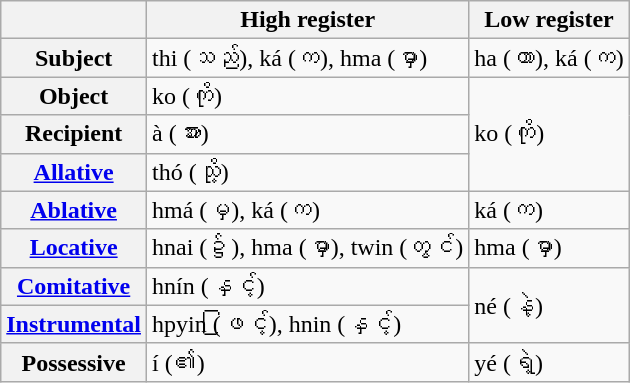<table class="wikitable">
<tr>
<th></th>
<th>High register</th>
<th>Low register</th>
</tr>
<tr>
<th>Subject</th>
<td>thi (သည်), ká (က), hma (မှာ)</td>
<td>ha (ဟာ), ká (က)</td>
</tr>
<tr>
<th>Object</th>
<td>ko (ကို)</td>
<td rowspan="3">ko (ကို)</td>
</tr>
<tr>
<th>Recipient</th>
<td>à (အား)</td>
</tr>
<tr>
<th><a href='#'>Allative</a></th>
<td>thó (သို့)</td>
</tr>
<tr>
<th><a href='#'>Ablative</a></th>
<td>hmá (မှ), ká (က)</td>
<td>ká (က)</td>
</tr>
<tr>
<th><a href='#'>Locative</a></th>
<td>hnai (၌), hma (မှာ), twin (တွင်)</td>
<td>hma (မှာ)</td>
</tr>
<tr>
<th><a href='#'>Comitative</a></th>
<td>hnín (နှင့်)</td>
<td rowspan="2">né (နဲ့)</td>
</tr>
<tr>
<th><a href='#'>Instrumental</a></th>
<td>hpyin (ဖြင့်), hnin (နှင့်)</td>
</tr>
<tr>
<th>Possessive</th>
<td>í (၏)</td>
<td>yé (ရဲ့)</td>
</tr>
</table>
